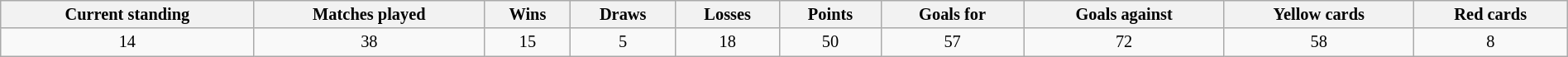<table class="wikitable" style="width:100%; font-size:85%;">
<tr>
<th align=center>Current standing</th>
<th align=center>Matches played</th>
<th align=center>Wins</th>
<th align=center>Draws</th>
<th align=center>Losses</th>
<th align=center>Points</th>
<th align=center>Goals for<br></th>
<th align=center>Goals against<br></th>
<th align=center>Yellow cards<br></th>
<th align=center>Red cards<br> </th>
</tr>
<tr>
<td align=center>14</td>
<td align=center>38</td>
<td align=center>15</td>
<td align=center>5</td>
<td align=center>18</td>
<td align=center>50</td>
<td align=center>57</td>
<td align=center>72</td>
<td align=center>58</td>
<td align=center>8</td>
</tr>
</table>
